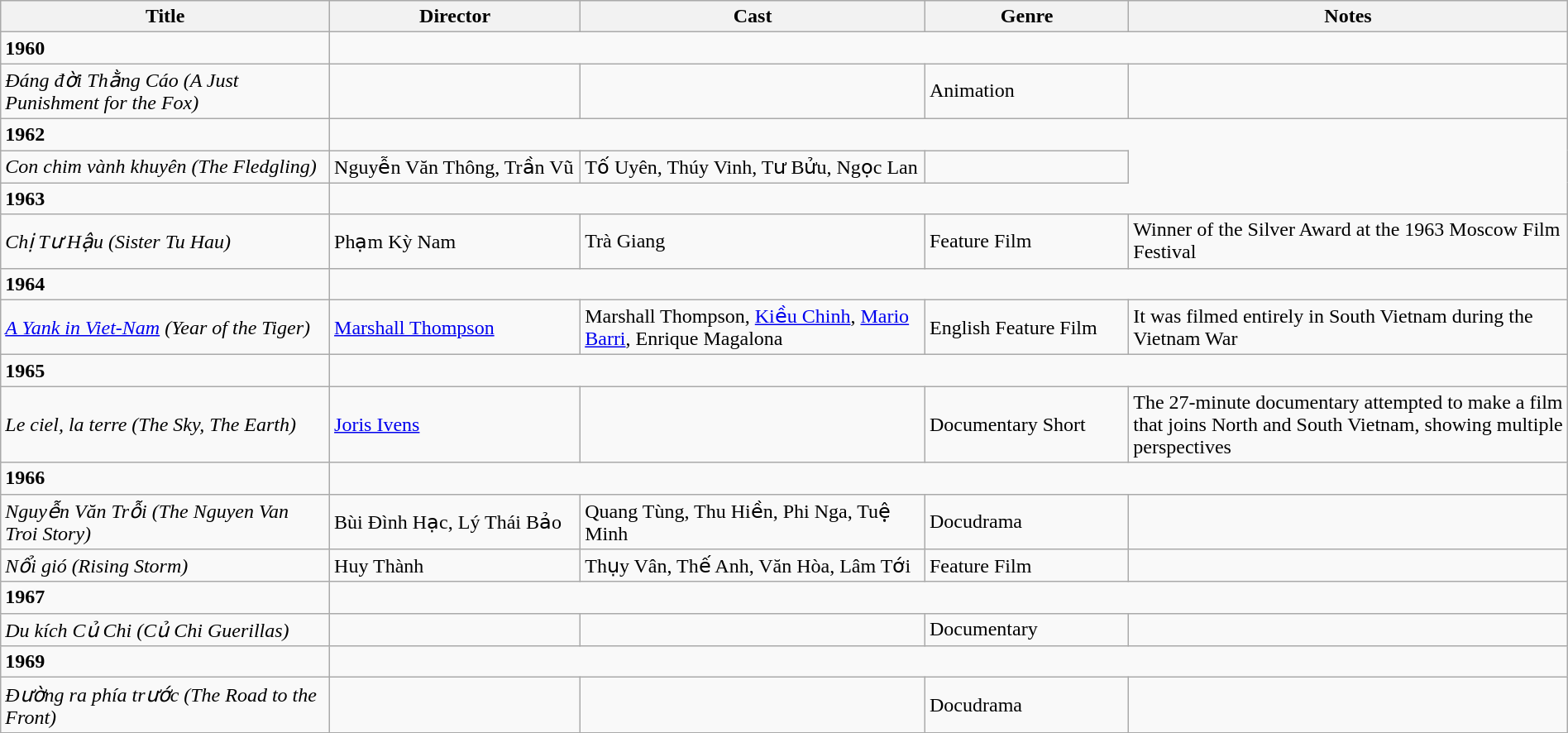<table class="wikitable" width= "100%">
<tr>
<th width=21%>Title</th>
<th width=16%>Director</th>
<th width=22%>Cast</th>
<th width=13%>Genre</th>
<th width=28%>Notes</th>
</tr>
<tr>
<td><strong>1960</strong></td>
</tr>
<tr>
<td><em>Đáng đời Thằng Cáo (A Just Punishment for the Fox)</em></td>
<td></td>
<td></td>
<td>Animation</td>
<td></td>
</tr>
<tr>
<td><strong>1962</strong></td>
</tr>
<tr>
<td><em>Con chim vành khuyên (The Fledgling)</em></td>
<td>Nguyễn Văn Thông, Trần Vũ</td>
<td>Tố Uyên, Thúy Vinh, Tư Bửu, Ngọc Lan</td>
<td></td>
</tr>
<tr>
<td><strong>1963</strong></td>
</tr>
<tr>
<td><em>Chị Tư Hậu (Sister Tu Hau)</em></td>
<td>Phạm Kỳ Nam</td>
<td>Trà Giang</td>
<td>Feature Film</td>
<td>Winner of the Silver Award at the 1963 Moscow Film Festival</td>
</tr>
<tr>
<td><strong>1964</strong></td>
</tr>
<tr>
<td><em><a href='#'>A Yank in Viet-Nam</a> (Year of the Tiger)</em></td>
<td><a href='#'>Marshall Thompson</a></td>
<td>Marshall Thompson, <a href='#'>Kiều Chinh</a>, <a href='#'>Mario Barri</a>, Enrique Magalona</td>
<td>English Feature Film</td>
<td>It was filmed entirely in South Vietnam during the Vietnam War</td>
</tr>
<tr>
<td><strong>1965</strong></td>
</tr>
<tr>
<td><em>Le ciel, la terre (The Sky, The Earth)</em></td>
<td><a href='#'>Joris Ivens</a></td>
<td></td>
<td>Documentary Short</td>
<td>The 27-minute documentary attempted to make a film that joins North and South Vietnam, showing multiple perspectives</td>
</tr>
<tr>
<td><strong>1966</strong></td>
</tr>
<tr>
<td><em>Nguyễn Văn Trỗi (The Nguyen Van Troi Story)</em></td>
<td>Bùi Đình Hạc, Lý Thái Bảo</td>
<td>Quang Tùng, Thu Hiền, Phi Nga, Tuệ Minh</td>
<td>Docudrama</td>
<td></td>
</tr>
<tr>
<td><em>Nổi gió (Rising Storm)</em></td>
<td>Huy Thành</td>
<td>Thụy Vân, Thế Anh, Văn Hòa, Lâm Tới</td>
<td>Feature Film</td>
<td></td>
</tr>
<tr>
<td><strong>1967</strong></td>
</tr>
<tr>
<td><em>Du kích Củ Chi (Củ Chi Guerillas)</em></td>
<td></td>
<td></td>
<td>Documentary</td>
<td></td>
</tr>
<tr>
<td><strong>1969</strong></td>
</tr>
<tr>
<td><em>Đường ra phía trước (The Road to the Front)</em></td>
<td></td>
<td></td>
<td>Docudrama</td>
<td></td>
</tr>
<tr>
</tr>
</table>
